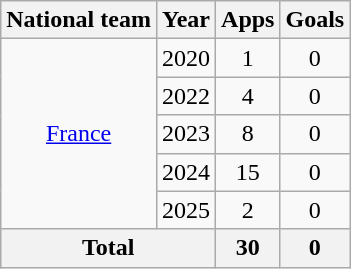<table class="wikitable" style="text-align: center;">
<tr>
<th>National team</th>
<th>Year</th>
<th>Apps</th>
<th>Goals</th>
</tr>
<tr>
<td rowspan="5"><a href='#'>France</a></td>
<td>2020</td>
<td>1</td>
<td>0</td>
</tr>
<tr>
<td>2022</td>
<td>4</td>
<td>0</td>
</tr>
<tr>
<td>2023</td>
<td>8</td>
<td>0</td>
</tr>
<tr>
<td>2024</td>
<td>15</td>
<td>0</td>
</tr>
<tr>
<td>2025</td>
<td>2</td>
<td>0</td>
</tr>
<tr>
<th colspan="2">Total</th>
<th>30</th>
<th>0</th>
</tr>
</table>
